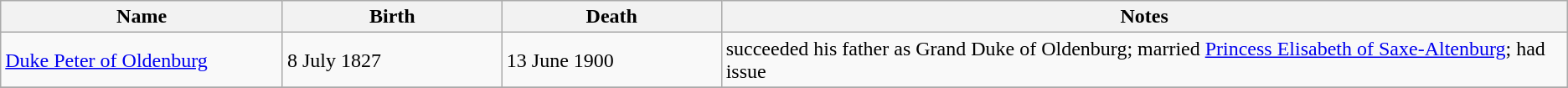<table class="wikitable sortable">
<tr>
<th width="18%">Name</th>
<th width="14%">Birth</th>
<th width="14%">Death</th>
<th width="62%">Notes</th>
</tr>
<tr>
<td><a href='#'>Duke Peter of Oldenburg</a></td>
<td>8 July 1827</td>
<td>13 June 1900</td>
<td>succeeded his father as Grand Duke of Oldenburg; married <a href='#'>Princess Elisabeth of Saxe-Altenburg</a>; had issue</td>
</tr>
<tr>
</tr>
</table>
